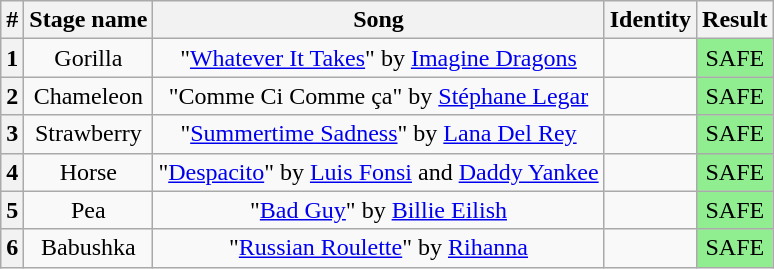<table class="wikitable plainrowheaders" style="text-align: center;">
<tr>
<th>#</th>
<th>Stage name</th>
<th>Song</th>
<th>Identity</th>
<th>Result</th>
</tr>
<tr>
<th>1</th>
<td>Gorilla</td>
<td>"<a href='#'>Whatever It Takes</a>" by <a href='#'>Imagine Dragons</a></td>
<td></td>
<td bgcolor="lightgreen">SAFE</td>
</tr>
<tr>
<th>2</th>
<td>Chameleon</td>
<td>"Comme Ci Comme ça" by <a href='#'>Stéphane Legar</a></td>
<td></td>
<td bgcolor="lightgreen">SAFE</td>
</tr>
<tr>
<th>3</th>
<td>Strawberry</td>
<td>"<a href='#'>Summertime Sadness</a>" by <a href='#'>Lana Del Rey</a></td>
<td></td>
<td bgcolor="lightgreen">SAFE</td>
</tr>
<tr>
<th>4</th>
<td>Horse</td>
<td>"<a href='#'>Despacito</a>" by <a href='#'>Luis Fonsi</a> and <a href='#'>Daddy Yankee</a></td>
<td></td>
<td bgcolor="lightgreen">SAFE</td>
</tr>
<tr>
<th>5</th>
<td>Pea</td>
<td>"<a href='#'>Bad Guy</a>" by <a href='#'>Billie Eilish</a></td>
<td></td>
<td bgcolor=lightgreen>SAFE</td>
</tr>
<tr>
<th>6</th>
<td>Babushka</td>
<td>"<a href='#'>Russian Roulette</a>" by <a href='#'>Rihanna</a></td>
<td></td>
<td bgcolor=lightgreen>SAFE</td>
</tr>
</table>
